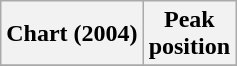<table class="wikitable">
<tr>
<th align="center">Chart (2004)</th>
<th align="center">Peak<br>position</th>
</tr>
<tr>
</tr>
</table>
